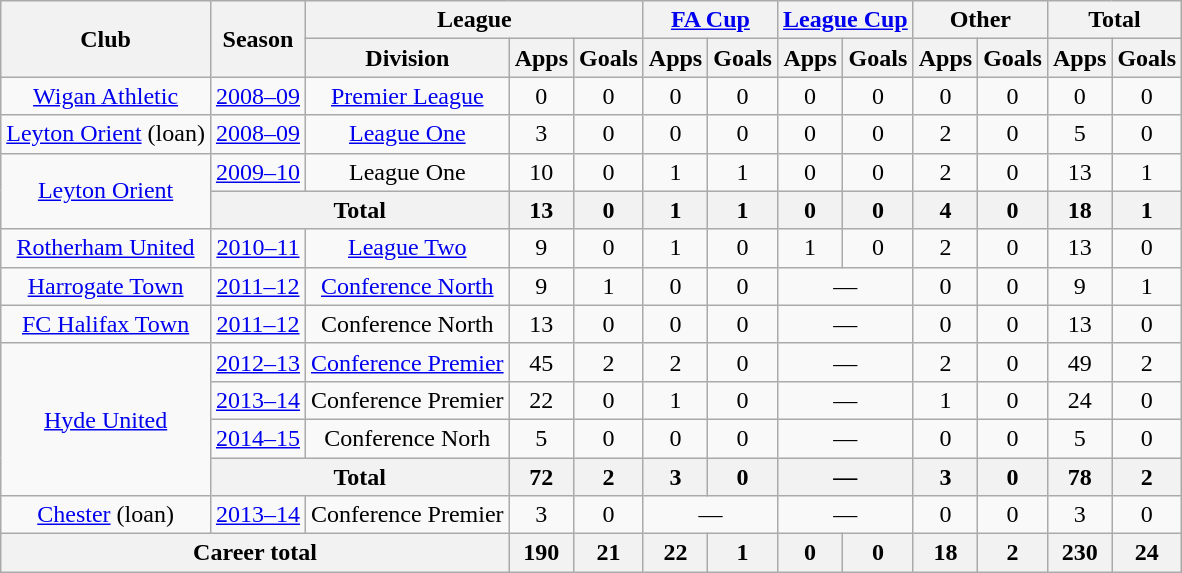<table class="wikitable" style="text-align: center;">
<tr>
<th rowspan="2">Club</th>
<th rowspan="2">Season</th>
<th colspan="3">League</th>
<th colspan="2"><a href='#'>FA Cup</a></th>
<th colspan="2"><a href='#'>League Cup</a></th>
<th colspan="2">Other</th>
<th colspan="2">Total</th>
</tr>
<tr>
<th>Division</th>
<th>Apps</th>
<th>Goals</th>
<th>Apps</th>
<th>Goals</th>
<th>Apps</th>
<th>Goals</th>
<th>Apps</th>
<th>Goals</th>
<th>Apps</th>
<th>Goals</th>
</tr>
<tr>
<td rowspan="1" valign="center"><a href='#'>Wigan Athletic</a></td>
<td><a href='#'>2008–09</a></td>
<td><a href='#'>Premier League</a></td>
<td>0</td>
<td>0</td>
<td>0</td>
<td>0</td>
<td>0</td>
<td>0</td>
<td>0</td>
<td>0</td>
<td>0</td>
<td>0</td>
</tr>
<tr>
<td rowspan="1" valign="center"><a href='#'>Leyton Orient</a> (loan)</td>
<td><a href='#'>2008–09</a></td>
<td><a href='#'>League One</a></td>
<td>3</td>
<td>0</td>
<td>0</td>
<td>0</td>
<td>0</td>
<td>0</td>
<td>2</td>
<td>0</td>
<td>5</td>
<td>0</td>
</tr>
<tr>
<td rowspan="2" valign="center"><a href='#'>Leyton Orient</a></td>
<td><a href='#'>2009–10</a></td>
<td>League One</td>
<td>10</td>
<td>0</td>
<td>1</td>
<td>1</td>
<td>0</td>
<td>0</td>
<td>2</td>
<td>0</td>
<td>13</td>
<td>1</td>
</tr>
<tr>
<th colspan="2">Total</th>
<th>13</th>
<th>0</th>
<th>1</th>
<th>1</th>
<th>0</th>
<th>0</th>
<th>4</th>
<th>0</th>
<th>18</th>
<th>1</th>
</tr>
<tr>
<td rowspan="1" valign="center"><a href='#'>Rotherham United</a></td>
<td><a href='#'>2010–11</a></td>
<td><a href='#'>League Two</a></td>
<td>9</td>
<td>0</td>
<td>1</td>
<td>0</td>
<td>1</td>
<td>0</td>
<td>2</td>
<td>0</td>
<td>13</td>
<td>0</td>
</tr>
<tr>
<td rowspan="1" valign="center"><a href='#'>Harrogate Town</a></td>
<td><a href='#'>2011–12</a></td>
<td><a href='#'>Conference North</a></td>
<td>9</td>
<td>1</td>
<td>0</td>
<td>0</td>
<td colspan="2">—</td>
<td>0</td>
<td>0</td>
<td>9</td>
<td>1</td>
</tr>
<tr>
<td rowspan="1" valign="center"><a href='#'>FC Halifax Town</a></td>
<td><a href='#'>2011–12</a></td>
<td>Conference North</td>
<td>13</td>
<td>0</td>
<td>0</td>
<td>0</td>
<td colspan="2">—</td>
<td>0</td>
<td>0</td>
<td>13</td>
<td>0</td>
</tr>
<tr>
<td rowspan="4"><a href='#'>Hyde United</a></td>
<td><a href='#'>2012–13</a></td>
<td><a href='#'>Conference Premier</a></td>
<td>45</td>
<td>2</td>
<td>2</td>
<td>0</td>
<td colspan="2">—</td>
<td>2</td>
<td>0</td>
<td>49</td>
<td>2</td>
</tr>
<tr>
<td><a href='#'>2013–14</a></td>
<td>Conference Premier</td>
<td>22</td>
<td>0</td>
<td>1</td>
<td>0</td>
<td colspan="2">—</td>
<td>1</td>
<td>0</td>
<td>24</td>
<td>0</td>
</tr>
<tr>
<td><a href='#'>2014–15</a></td>
<td>Conference Norh</td>
<td>5</td>
<td>0</td>
<td>0</td>
<td>0</td>
<td colspan="2">—</td>
<td>0</td>
<td>0</td>
<td>5</td>
<td>0</td>
</tr>
<tr>
<th colspan="2">Total</th>
<th>72</th>
<th>2</th>
<th>3</th>
<th>0</th>
<th colspan="2">—</th>
<th>3</th>
<th>0</th>
<th>78</th>
<th>2</th>
</tr>
<tr>
<td rowspan="1" valign="center"><a href='#'>Chester</a> (loan)</td>
<td><a href='#'>2013–14</a></td>
<td>Conference Premier</td>
<td>3</td>
<td>0</td>
<td colspan="2">—</td>
<td colspan="2">—</td>
<td>0</td>
<td>0</td>
<td>3</td>
<td>0</td>
</tr>
<tr>
<th colspan="3">Career total</th>
<th>190</th>
<th>21</th>
<th>22</th>
<th>1</th>
<th>0</th>
<th>0</th>
<th>18</th>
<th>2</th>
<th>230</th>
<th>24</th>
</tr>
</table>
